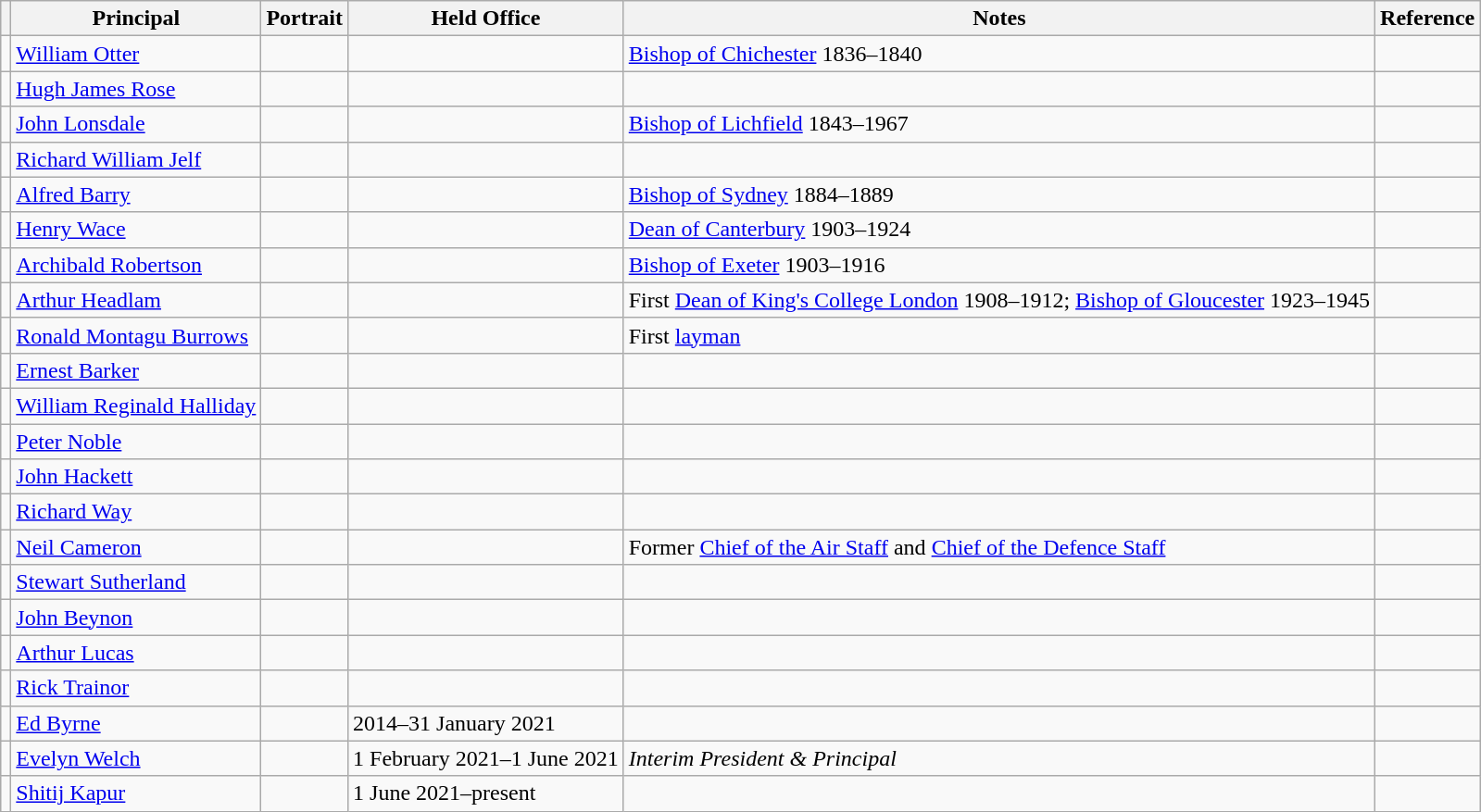<table class="wikitable">
<tr>
<th></th>
<th>Principal</th>
<th>Portrait</th>
<th>Held Office</th>
<th>Notes</th>
<th>Reference</th>
</tr>
<tr>
<td></td>
<td><a href='#'>William Otter</a></td>
<td></td>
<td></td>
<td><a href='#'>Bishop of Chichester</a> 1836–1840</td>
<td></td>
</tr>
<tr>
<td></td>
<td><a href='#'>Hugh James Rose</a></td>
<td></td>
<td></td>
<td></td>
<td></td>
</tr>
<tr>
<td></td>
<td><a href='#'>John Lonsdale</a></td>
<td></td>
<td></td>
<td><a href='#'>Bishop of Lichfield</a> 1843–1967</td>
<td></td>
</tr>
<tr>
<td></td>
<td><a href='#'>Richard William Jelf</a></td>
<td></td>
<td></td>
<td></td>
<td></td>
</tr>
<tr>
<td></td>
<td><a href='#'>Alfred Barry</a></td>
<td></td>
<td></td>
<td><a href='#'>Bishop of Sydney</a> 1884–1889</td>
<td></td>
</tr>
<tr>
<td></td>
<td><a href='#'>Henry Wace</a></td>
<td></td>
<td></td>
<td><a href='#'>Dean of Canterbury</a> 1903–1924</td>
<td></td>
</tr>
<tr>
<td></td>
<td><a href='#'>Archibald Robertson</a></td>
<td></td>
<td></td>
<td><a href='#'>Bishop of Exeter</a> 1903–1916</td>
<td></td>
</tr>
<tr>
<td></td>
<td><a href='#'>Arthur Headlam</a></td>
<td></td>
<td></td>
<td>First <a href='#'>Dean of King's College London</a> 1908–1912; <a href='#'>Bishop of Gloucester</a> 1923–1945</td>
<td></td>
</tr>
<tr>
<td></td>
<td><a href='#'>Ronald Montagu Burrows</a></td>
<td></td>
<td></td>
<td>First <a href='#'>layman</a></td>
<td></td>
</tr>
<tr>
<td></td>
<td><a href='#'>Ernest Barker</a></td>
<td></td>
<td></td>
<td></td>
<td></td>
</tr>
<tr>
<td></td>
<td><a href='#'>William Reginald Halliday</a></td>
<td></td>
<td></td>
<td></td>
<td></td>
</tr>
<tr>
<td></td>
<td><a href='#'>Peter Noble</a></td>
<td></td>
<td></td>
<td></td>
<td></td>
</tr>
<tr>
<td></td>
<td><a href='#'>John Hackett</a></td>
<td></td>
<td></td>
<td></td>
<td></td>
</tr>
<tr>
<td></td>
<td><a href='#'>Richard Way</a></td>
<td></td>
<td></td>
<td></td>
<td></td>
</tr>
<tr>
<td></td>
<td><a href='#'>Neil Cameron</a></td>
<td></td>
<td></td>
<td>Former <a href='#'>Chief of the Air Staff</a> and <a href='#'>Chief of the Defence Staff</a></td>
<td></td>
</tr>
<tr>
<td></td>
<td><a href='#'>Stewart Sutherland</a></td>
<td></td>
<td></td>
<td></td>
<td></td>
</tr>
<tr>
<td></td>
<td><a href='#'>John Beynon</a></td>
<td></td>
<td></td>
<td></td>
<td></td>
</tr>
<tr>
<td></td>
<td><a href='#'>Arthur Lucas</a></td>
<td></td>
<td></td>
<td></td>
<td></td>
</tr>
<tr>
<td></td>
<td><a href='#'>Rick Trainor</a></td>
<td></td>
<td></td>
<td></td>
<td></td>
</tr>
<tr>
<td></td>
<td><a href='#'>Ed Byrne</a></td>
<td></td>
<td>2014–31 January 2021</td>
<td></td>
<td></td>
</tr>
<tr>
<td></td>
<td><a href='#'>Evelyn Welch</a></td>
<td></td>
<td>1 February 2021–1 June 2021</td>
<td><em>Interim President & Principal</em></td>
<td></td>
</tr>
<tr>
<td></td>
<td><a href='#'>Shitij Kapur</a></td>
<td></td>
<td>1 June 2021–present</td>
<td></td>
<td></td>
</tr>
</table>
